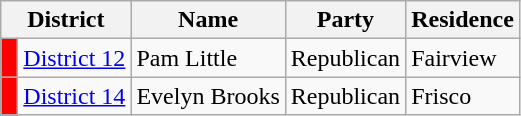<table class="wikitable">
<tr>
<th colspan="2">District</th>
<th>Name</th>
<th>Party</th>
<th>Residence</th>
</tr>
<tr>
<td bgcolor=red> </td>
<td><a href='#'>District 12</a></td>
<td>Pam Little</td>
<td>Republican</td>
<td>Fairview</td>
</tr>
<tr>
<td bgcolor=red> </td>
<td><a href='#'>District 14</a></td>
<td>Evelyn Brooks</td>
<td>Republican</td>
<td>Frisco</td>
</tr>
</table>
